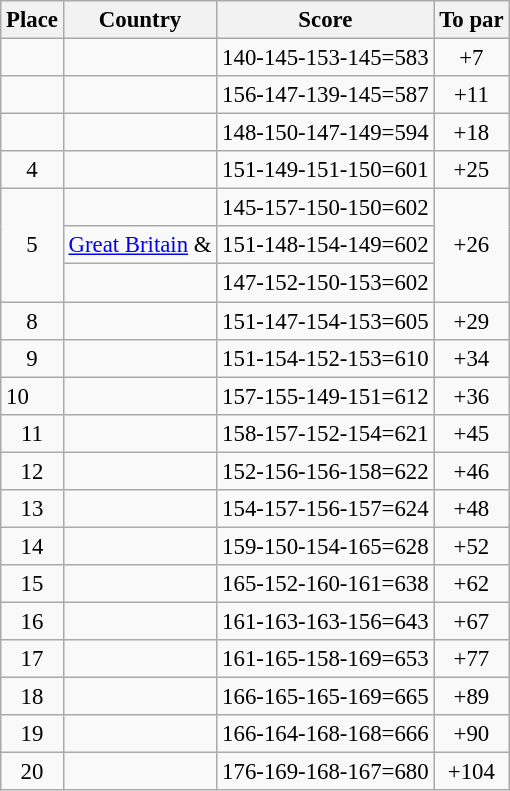<table class="wikitable" style="font-size:95%;">
<tr>
<th>Place</th>
<th>Country</th>
<th>Score</th>
<th>To par</th>
</tr>
<tr>
<td align=center></td>
<td></td>
<td>140-145-153-145=583</td>
<td align=center>+7</td>
</tr>
<tr>
<td align=center></td>
<td></td>
<td>156-147-139-145=587</td>
<td align=center>+11</td>
</tr>
<tr>
<td align=center></td>
<td></td>
<td>148-150-147-149=594</td>
<td align=center>+18</td>
</tr>
<tr>
<td align=center>4</td>
<td></td>
<td>151-149-151-150=601</td>
<td align=center>+25</td>
</tr>
<tr>
<td rowspan=3 align=center>5</td>
<td></td>
<td>145-157-150-150=602</td>
<td rowspan=3 align=center>+26</td>
</tr>
<tr>
<td> <a href='#'>Great Britain</a> &<br></td>
<td>151-148-154-149=602</td>
</tr>
<tr>
<td></td>
<td>147-152-150-153=602</td>
</tr>
<tr>
<td align=center>8</td>
<td></td>
<td>151-147-154-153=605</td>
<td align=center>+29</td>
</tr>
<tr>
<td align=center>9</td>
<td></td>
<td>151-154-152-153=610</td>
<td align=center>+34</td>
</tr>
<tr>
<td>10</td>
<td></td>
<td>157-155-149-151=612</td>
<td align=center>+36</td>
</tr>
<tr>
<td align=center>11</td>
<td></td>
<td>158-157-152-154=621</td>
<td align=center>+45</td>
</tr>
<tr>
<td align=center>12</td>
<td></td>
<td>152-156-156-158=622</td>
<td align=center>+46</td>
</tr>
<tr>
<td align=center>13</td>
<td></td>
<td>154-157-156-157=624</td>
<td align=center>+48</td>
</tr>
<tr>
<td align=center>14</td>
<td></td>
<td>159-150-154-165=628</td>
<td align=center>+52</td>
</tr>
<tr>
<td align=center>15</td>
<td></td>
<td>165-152-160-161=638</td>
<td align=center>+62</td>
</tr>
<tr>
<td align=center>16</td>
<td></td>
<td>161-163-163-156=643</td>
<td align=center>+67</td>
</tr>
<tr>
<td align=center>17</td>
<td></td>
<td>161-165-158-169=653</td>
<td align=center>+77</td>
</tr>
<tr>
<td align=center>18</td>
<td></td>
<td>166-165-165-169=665</td>
<td align=center>+89</td>
</tr>
<tr>
<td align=center>19</td>
<td></td>
<td>166-164-168-168=666</td>
<td align=center>+90</td>
</tr>
<tr>
<td align=center>20</td>
<td></td>
<td>176-169-168-167=680</td>
<td align=center>+104</td>
</tr>
</table>
